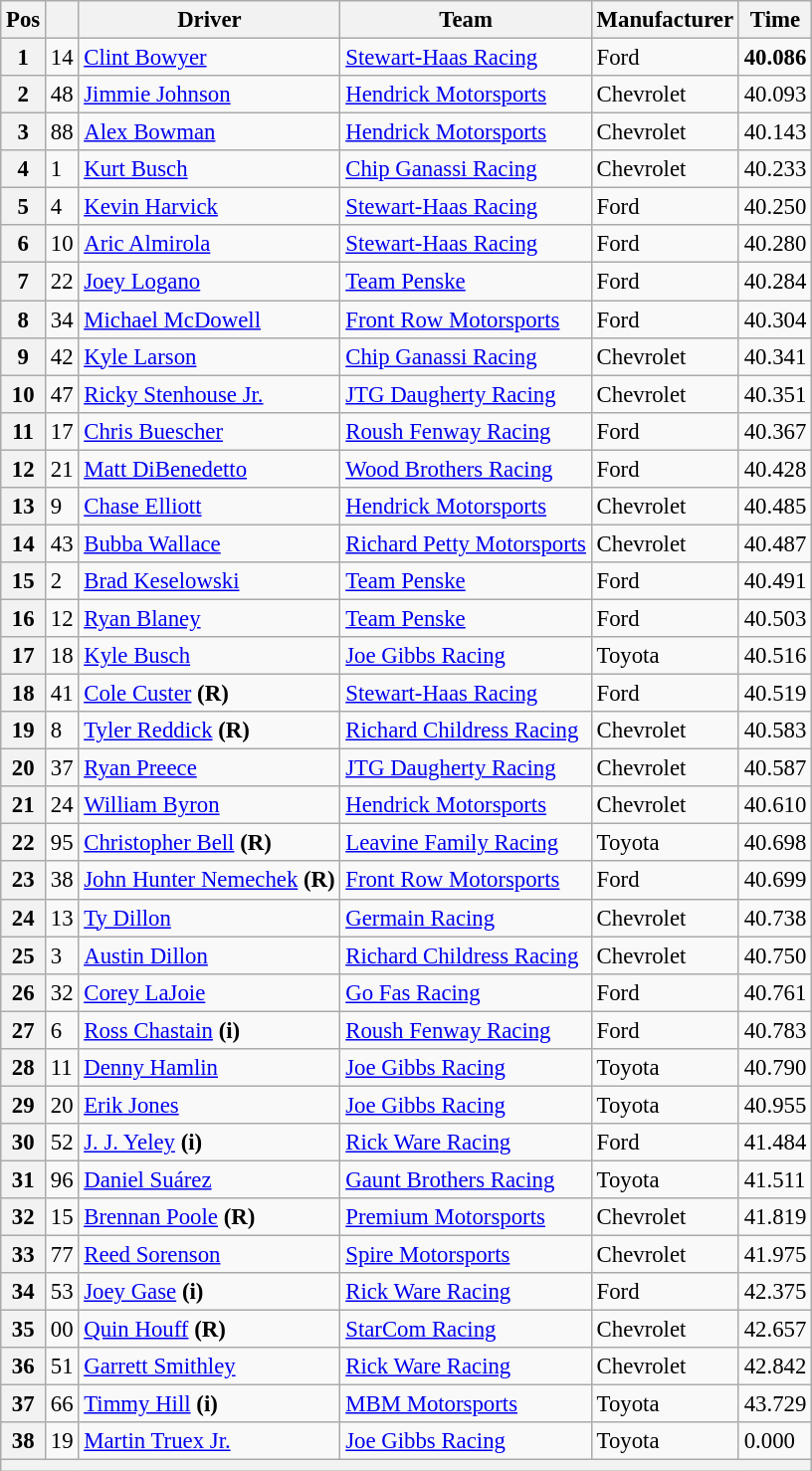<table class="wikitable" style="font-size:95%">
<tr>
<th>Pos</th>
<th></th>
<th>Driver</th>
<th>Team</th>
<th>Manufacturer</th>
<th>Time</th>
</tr>
<tr>
<th>1</th>
<td>14</td>
<td><a href='#'>Clint Bowyer</a></td>
<td><a href='#'>Stewart-Haas Racing</a></td>
<td>Ford</td>
<td><strong>40.086</strong></td>
</tr>
<tr>
<th>2</th>
<td>48</td>
<td><a href='#'>Jimmie Johnson</a></td>
<td><a href='#'>Hendrick Motorsports</a></td>
<td>Chevrolet</td>
<td>40.093</td>
</tr>
<tr>
<th>3</th>
<td>88</td>
<td><a href='#'>Alex Bowman</a></td>
<td><a href='#'>Hendrick Motorsports</a></td>
<td>Chevrolet</td>
<td>40.143</td>
</tr>
<tr>
<th>4</th>
<td>1</td>
<td><a href='#'>Kurt Busch</a></td>
<td><a href='#'>Chip Ganassi Racing</a></td>
<td>Chevrolet</td>
<td>40.233</td>
</tr>
<tr>
<th>5</th>
<td>4</td>
<td><a href='#'>Kevin Harvick</a></td>
<td><a href='#'>Stewart-Haas Racing</a></td>
<td>Ford</td>
<td>40.250</td>
</tr>
<tr>
<th>6</th>
<td>10</td>
<td><a href='#'>Aric Almirola</a></td>
<td><a href='#'>Stewart-Haas Racing</a></td>
<td>Ford</td>
<td>40.280</td>
</tr>
<tr>
<th>7</th>
<td>22</td>
<td><a href='#'>Joey Logano</a></td>
<td><a href='#'>Team Penske</a></td>
<td>Ford</td>
<td>40.284</td>
</tr>
<tr>
<th>8</th>
<td>34</td>
<td><a href='#'>Michael McDowell</a></td>
<td><a href='#'>Front Row Motorsports</a></td>
<td>Ford</td>
<td>40.304</td>
</tr>
<tr>
<th>9</th>
<td>42</td>
<td><a href='#'>Kyle Larson</a></td>
<td><a href='#'>Chip Ganassi Racing</a></td>
<td>Chevrolet</td>
<td>40.341</td>
</tr>
<tr>
<th>10</th>
<td>47</td>
<td><a href='#'>Ricky Stenhouse Jr.</a></td>
<td><a href='#'>JTG Daugherty Racing</a></td>
<td>Chevrolet</td>
<td>40.351</td>
</tr>
<tr>
<th>11</th>
<td>17</td>
<td><a href='#'>Chris Buescher</a></td>
<td><a href='#'>Roush Fenway Racing</a></td>
<td>Ford</td>
<td>40.367</td>
</tr>
<tr>
<th>12</th>
<td>21</td>
<td><a href='#'>Matt DiBenedetto</a></td>
<td><a href='#'>Wood Brothers Racing</a></td>
<td>Ford</td>
<td>40.428</td>
</tr>
<tr>
<th>13</th>
<td>9</td>
<td><a href='#'>Chase Elliott</a></td>
<td><a href='#'>Hendrick Motorsports</a></td>
<td>Chevrolet</td>
<td>40.485</td>
</tr>
<tr>
<th>14</th>
<td>43</td>
<td><a href='#'>Bubba Wallace</a></td>
<td><a href='#'>Richard Petty Motorsports</a></td>
<td>Chevrolet</td>
<td>40.487</td>
</tr>
<tr>
<th>15</th>
<td>2</td>
<td><a href='#'>Brad Keselowski</a></td>
<td><a href='#'>Team Penske</a></td>
<td>Ford</td>
<td>40.491</td>
</tr>
<tr>
<th>16</th>
<td>12</td>
<td><a href='#'>Ryan Blaney</a></td>
<td><a href='#'>Team Penske</a></td>
<td>Ford</td>
<td>40.503</td>
</tr>
<tr>
<th>17</th>
<td>18</td>
<td><a href='#'>Kyle Busch</a></td>
<td><a href='#'>Joe Gibbs Racing</a></td>
<td>Toyota</td>
<td>40.516</td>
</tr>
<tr>
<th>18</th>
<td>41</td>
<td><a href='#'>Cole Custer</a> <strong>(R)</strong></td>
<td><a href='#'>Stewart-Haas Racing</a></td>
<td>Ford</td>
<td>40.519</td>
</tr>
<tr>
<th>19</th>
<td>8</td>
<td><a href='#'>Tyler Reddick</a> <strong>(R)</strong></td>
<td><a href='#'>Richard Childress Racing</a></td>
<td>Chevrolet</td>
<td>40.583</td>
</tr>
<tr>
<th>20</th>
<td>37</td>
<td><a href='#'>Ryan Preece</a></td>
<td><a href='#'>JTG Daugherty Racing</a></td>
<td>Chevrolet</td>
<td>40.587</td>
</tr>
<tr>
<th>21</th>
<td>24</td>
<td><a href='#'>William Byron</a></td>
<td><a href='#'>Hendrick Motorsports</a></td>
<td>Chevrolet</td>
<td>40.610</td>
</tr>
<tr>
<th>22</th>
<td>95</td>
<td><a href='#'>Christopher Bell</a> <strong>(R)</strong></td>
<td><a href='#'>Leavine Family Racing</a></td>
<td>Toyota</td>
<td>40.698</td>
</tr>
<tr>
<th>23</th>
<td>38</td>
<td><a href='#'>John Hunter Nemechek</a> <strong>(R)</strong></td>
<td><a href='#'>Front Row Motorsports</a></td>
<td>Ford</td>
<td>40.699</td>
</tr>
<tr>
<th>24</th>
<td>13</td>
<td><a href='#'>Ty Dillon</a></td>
<td><a href='#'>Germain Racing</a></td>
<td>Chevrolet</td>
<td>40.738</td>
</tr>
<tr>
<th>25</th>
<td>3</td>
<td><a href='#'>Austin Dillon</a></td>
<td><a href='#'>Richard Childress Racing</a></td>
<td>Chevrolet</td>
<td>40.750</td>
</tr>
<tr>
<th>26</th>
<td>32</td>
<td><a href='#'>Corey LaJoie</a></td>
<td><a href='#'>Go Fas Racing</a></td>
<td>Ford</td>
<td>40.761</td>
</tr>
<tr>
<th>27</th>
<td>6</td>
<td><a href='#'>Ross Chastain</a> <strong>(i)</strong></td>
<td><a href='#'>Roush Fenway Racing</a></td>
<td>Ford</td>
<td>40.783</td>
</tr>
<tr>
<th>28</th>
<td>11</td>
<td><a href='#'>Denny Hamlin</a></td>
<td><a href='#'>Joe Gibbs Racing</a></td>
<td>Toyota</td>
<td>40.790</td>
</tr>
<tr>
<th>29</th>
<td>20</td>
<td><a href='#'>Erik Jones</a></td>
<td><a href='#'>Joe Gibbs Racing</a></td>
<td>Toyota</td>
<td>40.955</td>
</tr>
<tr>
<th>30</th>
<td>52</td>
<td><a href='#'>J. J. Yeley</a> <strong>(i)</strong></td>
<td><a href='#'>Rick Ware Racing</a></td>
<td>Ford</td>
<td>41.484</td>
</tr>
<tr>
<th>31</th>
<td>96</td>
<td><a href='#'>Daniel Suárez</a></td>
<td><a href='#'>Gaunt Brothers Racing</a></td>
<td>Toyota</td>
<td>41.511</td>
</tr>
<tr>
<th>32</th>
<td>15</td>
<td><a href='#'>Brennan Poole</a> <strong>(R)</strong></td>
<td><a href='#'>Premium Motorsports</a></td>
<td>Chevrolet</td>
<td>41.819</td>
</tr>
<tr>
<th>33</th>
<td>77</td>
<td><a href='#'>Reed Sorenson</a></td>
<td><a href='#'>Spire Motorsports</a></td>
<td>Chevrolet</td>
<td>41.975</td>
</tr>
<tr>
<th>34</th>
<td>53</td>
<td><a href='#'>Joey Gase</a> <strong>(i)</strong></td>
<td><a href='#'>Rick Ware Racing</a></td>
<td>Ford</td>
<td>42.375</td>
</tr>
<tr>
<th>35</th>
<td>00</td>
<td><a href='#'>Quin Houff</a> <strong>(R)</strong></td>
<td><a href='#'>StarCom Racing</a></td>
<td>Chevrolet</td>
<td>42.657</td>
</tr>
<tr>
<th>36</th>
<td>51</td>
<td><a href='#'>Garrett Smithley</a></td>
<td><a href='#'>Rick Ware Racing</a></td>
<td>Chevrolet</td>
<td>42.842</td>
</tr>
<tr>
<th>37</th>
<td>66</td>
<td><a href='#'>Timmy Hill</a> <strong>(i)</strong></td>
<td><a href='#'>MBM Motorsports</a></td>
<td>Toyota</td>
<td>43.729</td>
</tr>
<tr>
<th>38</th>
<td>19</td>
<td><a href='#'>Martin Truex Jr.</a></td>
<td><a href='#'>Joe Gibbs Racing</a></td>
<td>Toyota</td>
<td>0.000</td>
</tr>
<tr>
<th colspan="6"></th>
</tr>
</table>
